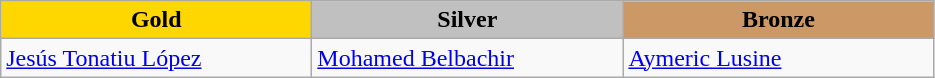<table class="wikitable" style="text-align:left">
<tr align="center">
<td width=200 bgcolor=gold><strong>Gold</strong></td>
<td width=200 bgcolor=silver><strong>Silver</strong></td>
<td width=200 bgcolor=CC9966><strong>Bronze</strong></td>
</tr>
<tr>
<td><a href='#'>Jesús Tonatiu López</a><br></td>
<td><a href='#'>Mohamed Belbachir</a><br></td>
<td><a href='#'>Aymeric Lusine</a><br></td>
</tr>
</table>
